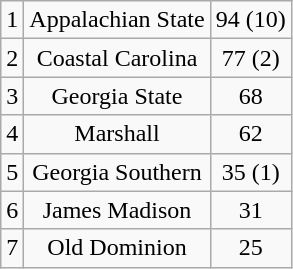<table class="wikitable" style="display: inline-table;">
<tr align="center">
<td>1</td>
<td>Appalachian State</td>
<td>94 (10)</td>
</tr>
<tr align="center">
<td>2</td>
<td>Coastal Carolina</td>
<td>77 (2)</td>
</tr>
<tr align="center">
<td>3</td>
<td>Georgia State</td>
<td>68</td>
</tr>
<tr align="center">
<td>4</td>
<td>Marshall</td>
<td>62</td>
</tr>
<tr align="center">
<td>5</td>
<td>Georgia Southern</td>
<td>35 (1)</td>
</tr>
<tr align="center">
<td>6</td>
<td>James Madison</td>
<td>31</td>
</tr>
<tr align="center">
<td>7</td>
<td>Old Dominion</td>
<td>25</td>
</tr>
</table>
